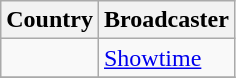<table class="wikitable">
<tr>
<th align=center>Country</th>
<th align=center>Broadcaster</th>
</tr>
<tr>
<td></td>
<td><a href='#'>Showtime</a></td>
</tr>
<tr>
</tr>
</table>
